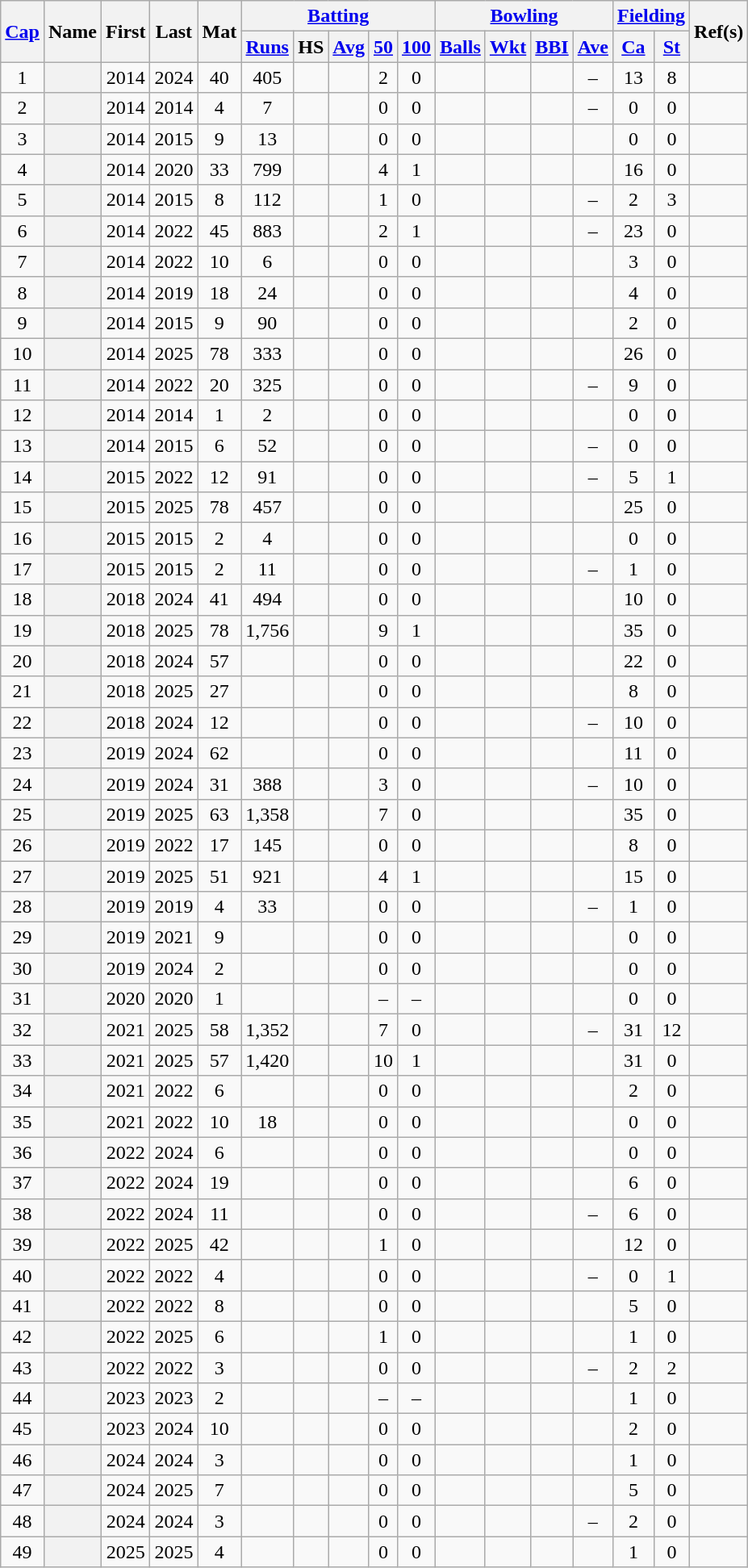<table class="wikitable plainrowheaders sortable" style="text-align:center; font-size:100%">
<tr class="unsortable">
<th scope="col" colspan=1 rowspan=2><a href='#'>Cap</a></th>
<th scope="col" colspan=1 rowspan=2>Name</th>
<th scope="col" colspan=1 rowspan=2>First</th>
<th scope="col" colspan=1 rowspan=2>Last</th>
<th scope="col" colspan=1 rowspan=2>Mat</th>
<th scope="col" colspan=5><a href='#'>Batting</a></th>
<th scope="col" colspan=4><a href='#'>Bowling</a></th>
<th scope="col" colspan=2><a href='#'>Fielding</a></th>
<th scope="col" colspan=1 rowspan=2 class="unsortable">Ref(s)</th>
</tr>
<tr align="center">
<th scope="col"><a href='#'>Runs</a></th>
<th scope="col">HS</th>
<th scope="col"><a href='#'>Avg</a></th>
<th scope="col"><a href='#'>50</a></th>
<th scope="col"><a href='#'>100</a></th>
<th scope="col"><a href='#'>Balls</a></th>
<th scope="col"><a href='#'>Wkt</a></th>
<th scope="col"><a href='#'>BBI</a></th>
<th scope="col"><a href='#'>Ave</a></th>
<th scope="col"><a href='#'>Ca</a></th>
<th scope="col"><a href='#'>St</a></th>
</tr>
<tr align="center">
<td>1</td>
<th scope="row"> </th>
<td>2014</td>
<td>2024</td>
<td>40</td>
<td>405</td>
<td></td>
<td></td>
<td>2</td>
<td>0</td>
<td></td>
<td></td>
<td></td>
<td>–</td>
<td>13</td>
<td>8</td>
<td></td>
</tr>
<tr align="center">
<td>2</td>
<th scope="row"></th>
<td>2014</td>
<td>2014</td>
<td>4</td>
<td>7</td>
<td></td>
<td></td>
<td>0</td>
<td>0</td>
<td></td>
<td></td>
<td></td>
<td>–</td>
<td>0</td>
<td>0</td>
<td></td>
</tr>
<tr align="center">
<td>3</td>
<th scope="row"></th>
<td>2014</td>
<td>2015</td>
<td>9</td>
<td>13</td>
<td></td>
<td></td>
<td>0</td>
<td>0</td>
<td></td>
<td></td>
<td></td>
<td></td>
<td>0</td>
<td>0</td>
<td></td>
</tr>
<tr align="center">
<td>4</td>
<th scope="row"> </th>
<td>2014</td>
<td>2020</td>
<td>33</td>
<td>799</td>
<td></td>
<td></td>
<td>4</td>
<td>1</td>
<td></td>
<td></td>
<td></td>
<td></td>
<td>16</td>
<td>0</td>
<td></td>
</tr>
<tr align="center">
<td>5</td>
<th scope="row"> </th>
<td>2014</td>
<td>2015</td>
<td>8</td>
<td>112</td>
<td></td>
<td></td>
<td>1</td>
<td>0</td>
<td></td>
<td></td>
<td></td>
<td>–</td>
<td>2</td>
<td>3</td>
<td></td>
</tr>
<tr align="center">
<td>6</td>
<th scope="row"> </th>
<td>2014</td>
<td>2022</td>
<td>45</td>
<td>883</td>
<td></td>
<td></td>
<td>2</td>
<td>1</td>
<td></td>
<td></td>
<td></td>
<td>–</td>
<td>23</td>
<td>0</td>
<td></td>
</tr>
<tr align="center">
<td>7</td>
<th scope="row"></th>
<td>2014</td>
<td>2022</td>
<td>10</td>
<td>6</td>
<td></td>
<td></td>
<td>0</td>
<td>0</td>
<td></td>
<td></td>
<td></td>
<td></td>
<td>3</td>
<td>0</td>
<td></td>
</tr>
<tr align="center">
<td>8</td>
<th scope="row"></th>
<td>2014</td>
<td>2019</td>
<td>18</td>
<td>24</td>
<td></td>
<td></td>
<td>0</td>
<td>0</td>
<td></td>
<td></td>
<td></td>
<td></td>
<td>4</td>
<td>0</td>
<td></td>
</tr>
<tr align="center">
<td>9</td>
<th scope="row"></th>
<td>2014</td>
<td>2015</td>
<td>9</td>
<td>90</td>
<td></td>
<td></td>
<td>0</td>
<td>0</td>
<td></td>
<td></td>
<td></td>
<td></td>
<td>2</td>
<td>0</td>
<td></td>
</tr>
<tr align="center">
<td>10</td>
<th scope="row"></th>
<td>2014</td>
<td>2025</td>
<td>78</td>
<td>333</td>
<td></td>
<td></td>
<td>0</td>
<td>0</td>
<td></td>
<td></td>
<td></td>
<td></td>
<td>26</td>
<td>0</td>
<td></td>
</tr>
<tr align="center">
<td>11</td>
<th scope="row"></th>
<td>2014</td>
<td>2022</td>
<td>20</td>
<td>325</td>
<td></td>
<td></td>
<td>0</td>
<td>0</td>
<td></td>
<td></td>
<td></td>
<td>–</td>
<td>9</td>
<td>0</td>
<td></td>
</tr>
<tr align="center">
<td>12</td>
<th scope="row"></th>
<td>2014</td>
<td>2014</td>
<td>1</td>
<td>2</td>
<td></td>
<td></td>
<td>0</td>
<td>0</td>
<td></td>
<td></td>
<td></td>
<td></td>
<td>0</td>
<td>0</td>
<td></td>
</tr>
<tr align="center">
<td>13</td>
<th scope="row"></th>
<td>2014</td>
<td>2015</td>
<td>6</td>
<td>52</td>
<td></td>
<td></td>
<td>0</td>
<td>0</td>
<td></td>
<td></td>
<td></td>
<td>–</td>
<td>0</td>
<td>0</td>
<td></td>
</tr>
<tr align="center">
<td>14</td>
<th scope="row"> </th>
<td>2015</td>
<td>2022</td>
<td>12</td>
<td>91</td>
<td></td>
<td></td>
<td>0</td>
<td>0</td>
<td></td>
<td></td>
<td></td>
<td>–</td>
<td>5</td>
<td>1</td>
<td></td>
</tr>
<tr align="center">
<td>15</td>
<th scope="row"></th>
<td>2015</td>
<td>2025</td>
<td>78</td>
<td>457</td>
<td></td>
<td></td>
<td>0</td>
<td>0</td>
<td></td>
<td></td>
<td></td>
<td></td>
<td>25</td>
<td>0</td>
<td></td>
</tr>
<tr align="center">
<td>16</td>
<th scope="row"></th>
<td>2015</td>
<td>2015</td>
<td>2</td>
<td>4</td>
<td></td>
<td></td>
<td>0</td>
<td>0</td>
<td></td>
<td></td>
<td></td>
<td></td>
<td>0</td>
<td>0</td>
<td></td>
</tr>
<tr align="center">
<td>17</td>
<th scope="row"></th>
<td>2015</td>
<td>2015</td>
<td>2</td>
<td>11</td>
<td></td>
<td></td>
<td>0</td>
<td>0</td>
<td></td>
<td></td>
<td></td>
<td>–</td>
<td>1</td>
<td>0</td>
<td></td>
</tr>
<tr align="center">
<td>18</td>
<th scope="row"></th>
<td>2018</td>
<td>2024</td>
<td>41</td>
<td>494</td>
<td></td>
<td></td>
<td>0</td>
<td>0</td>
<td></td>
<td></td>
<td></td>
<td></td>
<td>10</td>
<td>0</td>
<td></td>
</tr>
<tr align="center">
<td>19</td>
<th scope="row"></th>
<td>2018</td>
<td>2025</td>
<td>78</td>
<td>1,756</td>
<td></td>
<td></td>
<td>9</td>
<td>1</td>
<td></td>
<td></td>
<td></td>
<td></td>
<td>35</td>
<td>0</td>
<td></td>
</tr>
<tr align="center">
<td>20</td>
<th scope="row"> </th>
<td>2018</td>
<td>2024</td>
<td>57</td>
<td></td>
<td></td>
<td></td>
<td>0</td>
<td>0</td>
<td></td>
<td></td>
<td></td>
<td></td>
<td>22</td>
<td>0</td>
<td></td>
</tr>
<tr align="center">
<td>21</td>
<th scope="row"></th>
<td>2018</td>
<td>2025</td>
<td>27</td>
<td></td>
<td></td>
<td></td>
<td>0</td>
<td>0</td>
<td></td>
<td></td>
<td></td>
<td></td>
<td>8</td>
<td>0</td>
<td></td>
</tr>
<tr align="center">
<td>22</td>
<th scope="row"> </th>
<td>2018</td>
<td>2024</td>
<td>12</td>
<td></td>
<td></td>
<td></td>
<td>0</td>
<td>0</td>
<td></td>
<td></td>
<td></td>
<td>–</td>
<td>10</td>
<td>0</td>
<td></td>
</tr>
<tr align="center">
<td>23</td>
<th scope="row"></th>
<td>2019</td>
<td>2024</td>
<td>62</td>
<td></td>
<td></td>
<td></td>
<td>0</td>
<td>0</td>
<td></td>
<td></td>
<td></td>
<td></td>
<td>11</td>
<td>0</td>
<td></td>
</tr>
<tr align="center">
<td>24</td>
<th scope="row"></th>
<td>2019</td>
<td>2024</td>
<td>31</td>
<td>388</td>
<td></td>
<td></td>
<td>3</td>
<td>0</td>
<td></td>
<td></td>
<td></td>
<td>–</td>
<td>10</td>
<td>0</td>
<td></td>
</tr>
<tr align="center">
<td>25</td>
<th scope="row"></th>
<td>2019</td>
<td>2025</td>
<td>63</td>
<td>1,358</td>
<td></td>
<td></td>
<td>7</td>
<td>0</td>
<td></td>
<td></td>
<td></td>
<td></td>
<td>35</td>
<td>0</td>
<td></td>
</tr>
<tr align="center">
<td>26</td>
<th scope="row"></th>
<td>2019</td>
<td>2022</td>
<td>17</td>
<td>145</td>
<td></td>
<td></td>
<td>0</td>
<td>0</td>
<td></td>
<td></td>
<td></td>
<td></td>
<td>8</td>
<td>0</td>
<td></td>
</tr>
<tr align="center">
<td>27</td>
<th scope="row"></th>
<td>2019</td>
<td>2025</td>
<td>51</td>
<td>921</td>
<td></td>
<td></td>
<td>4</td>
<td>1</td>
<td></td>
<td></td>
<td></td>
<td></td>
<td>15</td>
<td>0</td>
<td></td>
</tr>
<tr align="center">
<td>28</td>
<th scope="row"></th>
<td>2019</td>
<td>2019</td>
<td>4</td>
<td>33</td>
<td></td>
<td></td>
<td>0</td>
<td>0</td>
<td></td>
<td></td>
<td></td>
<td>–</td>
<td>1</td>
<td>0</td>
<td></td>
</tr>
<tr align="center">
<td>29</td>
<th scope="row"></th>
<td>2019</td>
<td>2021</td>
<td>9</td>
<td></td>
<td></td>
<td></td>
<td>0</td>
<td>0</td>
<td></td>
<td></td>
<td></td>
<td></td>
<td>0</td>
<td>0</td>
<td></td>
</tr>
<tr align="center">
<td>30</td>
<th scope="row"></th>
<td>2019</td>
<td>2024</td>
<td>2</td>
<td></td>
<td></td>
<td></td>
<td>0</td>
<td>0</td>
<td></td>
<td></td>
<td></td>
<td></td>
<td>0</td>
<td>0</td>
<td></td>
</tr>
<tr align="center">
<td>31</td>
<th scope="row"></th>
<td>2020</td>
<td>2020</td>
<td>1</td>
<td></td>
<td></td>
<td></td>
<td>–</td>
<td>–</td>
<td></td>
<td></td>
<td></td>
<td></td>
<td>0</td>
<td>0</td>
<td></td>
</tr>
<tr align="center">
<td>32</td>
<th scope="row"> </th>
<td>2021</td>
<td>2025</td>
<td>58</td>
<td>1,352</td>
<td></td>
<td></td>
<td>7</td>
<td>0</td>
<td></td>
<td></td>
<td></td>
<td>–</td>
<td>31</td>
<td>12</td>
<td></td>
</tr>
<tr align="center">
<td>33</td>
<th scope="row"></th>
<td>2021</td>
<td>2025</td>
<td>57</td>
<td>1,420</td>
<td></td>
<td></td>
<td>10</td>
<td>1</td>
<td></td>
<td></td>
<td></td>
<td></td>
<td>31</td>
<td>0</td>
<td></td>
</tr>
<tr align="center">
<td>34</td>
<th scope="row"></th>
<td>2021</td>
<td>2022</td>
<td>6</td>
<td></td>
<td></td>
<td></td>
<td>0</td>
<td>0</td>
<td></td>
<td></td>
<td></td>
<td></td>
<td>2</td>
<td>0</td>
<td></td>
</tr>
<tr align="center">
<td>35</td>
<th scope="row"></th>
<td>2021</td>
<td>2022</td>
<td>10</td>
<td>18</td>
<td></td>
<td></td>
<td>0</td>
<td>0</td>
<td></td>
<td></td>
<td></td>
<td></td>
<td>0</td>
<td>0</td>
<td></td>
</tr>
<tr align="center">
<td>36</td>
<th scope="row"></th>
<td>2022</td>
<td>2024</td>
<td>6</td>
<td></td>
<td></td>
<td></td>
<td>0</td>
<td>0</td>
<td></td>
<td></td>
<td></td>
<td></td>
<td>0</td>
<td>0</td>
<td></td>
</tr>
<tr align="center">
<td>37</td>
<th scope="row"></th>
<td>2022</td>
<td>2024</td>
<td>19</td>
<td></td>
<td></td>
<td></td>
<td>0</td>
<td>0</td>
<td></td>
<td></td>
<td></td>
<td></td>
<td>6</td>
<td>0</td>
<td></td>
</tr>
<tr align="center">
<td>38</td>
<th scope="row"></th>
<td>2022</td>
<td>2024</td>
<td>11</td>
<td></td>
<td></td>
<td></td>
<td>0</td>
<td>0</td>
<td></td>
<td></td>
<td></td>
<td>–</td>
<td>6</td>
<td>0</td>
<td></td>
</tr>
<tr align="center">
<td>39</td>
<th scope="row"></th>
<td>2022</td>
<td>2025</td>
<td>42</td>
<td></td>
<td></td>
<td></td>
<td>1</td>
<td>0</td>
<td></td>
<td></td>
<td></td>
<td></td>
<td>12</td>
<td>0</td>
<td></td>
</tr>
<tr align="center">
<td>40</td>
<th scope="row"> </th>
<td>2022</td>
<td>2022</td>
<td>4</td>
<td></td>
<td></td>
<td></td>
<td>0</td>
<td>0</td>
<td></td>
<td></td>
<td></td>
<td>–</td>
<td>0</td>
<td>1</td>
<td></td>
</tr>
<tr align="center">
<td>41</td>
<th scope="row"></th>
<td>2022</td>
<td>2022</td>
<td>8</td>
<td></td>
<td></td>
<td></td>
<td>0</td>
<td>0</td>
<td></td>
<td></td>
<td></td>
<td></td>
<td>5</td>
<td>0</td>
<td></td>
</tr>
<tr align="center">
<td>42</td>
<th scope="row"></th>
<td>2022</td>
<td>2025</td>
<td>6</td>
<td></td>
<td></td>
<td></td>
<td>1</td>
<td>0</td>
<td></td>
<td></td>
<td></td>
<td></td>
<td>1</td>
<td>0</td>
<td></td>
</tr>
<tr align="center">
<td>43</td>
<th scope="row"> </th>
<td>2022</td>
<td>2022</td>
<td>3</td>
<td></td>
<td></td>
<td></td>
<td>0</td>
<td>0</td>
<td></td>
<td></td>
<td></td>
<td>–</td>
<td>2</td>
<td>2</td>
<td></td>
</tr>
<tr align="center">
<td>44</td>
<th scope="row"></th>
<td>2023</td>
<td>2023</td>
<td>2</td>
<td></td>
<td></td>
<td></td>
<td>–</td>
<td>–</td>
<td></td>
<td></td>
<td></td>
<td></td>
<td>1</td>
<td>0</td>
<td></td>
</tr>
<tr align="center">
<td>45</td>
<th scope="row"></th>
<td>2023</td>
<td>2024</td>
<td>10</td>
<td></td>
<td></td>
<td></td>
<td>0</td>
<td>0</td>
<td></td>
<td></td>
<td></td>
<td></td>
<td>2</td>
<td>0</td>
<td></td>
</tr>
<tr align="center">
<td>46</td>
<th scope="row"></th>
<td>2024</td>
<td>2024</td>
<td>3</td>
<td></td>
<td></td>
<td></td>
<td>0</td>
<td>0</td>
<td></td>
<td></td>
<td></td>
<td></td>
<td>1</td>
<td>0</td>
<td></td>
</tr>
<tr align="center">
<td>47</td>
<th scope="row"></th>
<td>2024</td>
<td>2025</td>
<td>7</td>
<td></td>
<td></td>
<td></td>
<td>0</td>
<td>0</td>
<td></td>
<td></td>
<td></td>
<td></td>
<td>5</td>
<td>0</td>
<td></td>
</tr>
<tr align="center">
<td>48</td>
<th scope="row"></th>
<td>2024</td>
<td>2024</td>
<td>3</td>
<td></td>
<td></td>
<td></td>
<td>0</td>
<td>0</td>
<td></td>
<td></td>
<td></td>
<td>–</td>
<td>2</td>
<td>0</td>
<td></td>
</tr>
<tr align="center">
<td>49</td>
<th scope="row"></th>
<td>2025</td>
<td>2025</td>
<td>4</td>
<td></td>
<td></td>
<td></td>
<td>0</td>
<td>0</td>
<td></td>
<td></td>
<td></td>
<td></td>
<td>1</td>
<td>0</td>
<td></td>
</tr>
</table>
